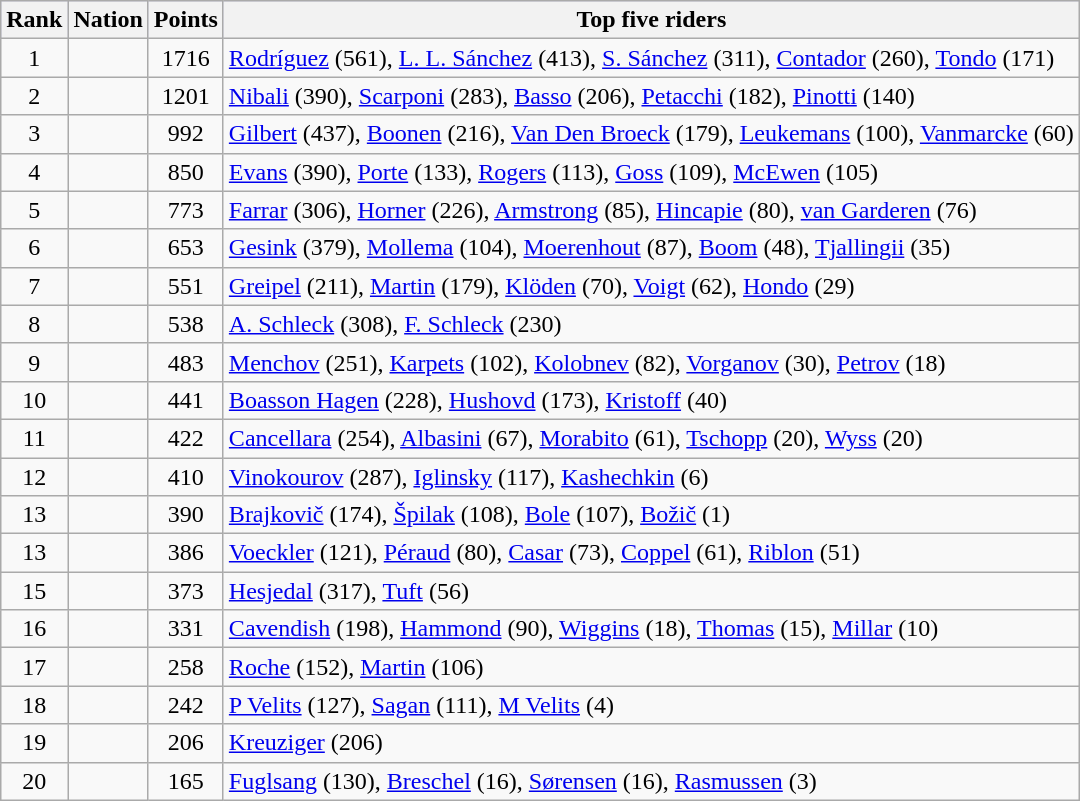<table class="wikitable">
<tr style="background:#ccccff;">
<th>Rank</th>
<th>Nation</th>
<th>Points</th>
<th>Top five riders</th>
</tr>
<tr>
<td align=center>1</td>
<td></td>
<td align=center>1716</td>
<td><a href='#'>Rodríguez</a> (561), <a href='#'>L. L. Sánchez</a> (413), <a href='#'>S. Sánchez</a> (311), <a href='#'>Contador</a> (260), <a href='#'>Tondo</a> (171)</td>
</tr>
<tr>
<td align=center>2</td>
<td></td>
<td align=center>1201</td>
<td><a href='#'>Nibali</a> (390), <a href='#'>Scarponi</a> (283), <a href='#'>Basso</a> (206), <a href='#'>Petacchi</a> (182), <a href='#'>Pinotti</a> (140)</td>
</tr>
<tr>
<td align=center>3</td>
<td></td>
<td align=center>992</td>
<td><a href='#'>Gilbert</a> (437), <a href='#'>Boonen</a> (216), <a href='#'>Van Den Broeck</a> (179), <a href='#'>Leukemans</a> (100), <a href='#'>Vanmarcke</a> (60)</td>
</tr>
<tr>
<td align=center>4</td>
<td></td>
<td align=center>850</td>
<td><a href='#'>Evans</a> (390), <a href='#'>Porte</a> (133), <a href='#'>Rogers</a> (113), <a href='#'>Goss</a> (109), <a href='#'>McEwen</a> (105)</td>
</tr>
<tr>
<td align=center>5</td>
<td></td>
<td align=center>773</td>
<td><a href='#'>Farrar</a> (306), <a href='#'>Horner</a> (226), <a href='#'>Armstrong</a> (85), <a href='#'>Hincapie</a> (80), <a href='#'>van Garderen</a> (76)</td>
</tr>
<tr>
<td align=center>6</td>
<td></td>
<td align=center>653</td>
<td><a href='#'>Gesink</a> (379), <a href='#'>Mollema</a> (104), <a href='#'>Moerenhout</a> (87), <a href='#'>Boom</a> (48), <a href='#'>Tjallingii</a> (35)</td>
</tr>
<tr>
<td align=center>7</td>
<td></td>
<td align=center>551</td>
<td><a href='#'>Greipel</a> (211), <a href='#'>Martin</a> (179), <a href='#'>Klöden</a> (70), <a href='#'>Voigt</a> (62), <a href='#'>Hondo</a> (29)</td>
</tr>
<tr>
<td align=center>8</td>
<td></td>
<td align=center>538</td>
<td><a href='#'>A. Schleck</a> (308), <a href='#'>F. Schleck</a> (230)</td>
</tr>
<tr>
<td align=center>9</td>
<td></td>
<td align=center>483</td>
<td><a href='#'>Menchov</a> (251), <a href='#'>Karpets</a> (102), <a href='#'>Kolobnev</a> (82), <a href='#'>Vorganov</a> (30), <a href='#'>Petrov</a> (18)</td>
</tr>
<tr>
<td align=center>10</td>
<td></td>
<td align=center>441</td>
<td><a href='#'>Boasson Hagen</a> (228), <a href='#'>Hushovd</a> (173), <a href='#'>Kristoff</a> (40)</td>
</tr>
<tr>
<td align=center>11</td>
<td></td>
<td align=center>422</td>
<td><a href='#'>Cancellara</a> (254), <a href='#'>Albasini</a> (67), <a href='#'>Morabito</a> (61), <a href='#'>Tschopp</a> (20), <a href='#'>Wyss</a> (20)</td>
</tr>
<tr>
<td align=center>12</td>
<td></td>
<td align=center>410</td>
<td><a href='#'>Vinokourov</a> (287), <a href='#'>Iglinsky</a> (117), <a href='#'>Kashechkin</a> (6)</td>
</tr>
<tr>
<td align=center>13</td>
<td></td>
<td align=center>390</td>
<td><a href='#'>Brajkovič</a> (174), <a href='#'>Špilak</a> (108), <a href='#'>Bole</a> (107), <a href='#'>Božič</a> (1)</td>
</tr>
<tr>
<td align=center>13</td>
<td></td>
<td align=center>386</td>
<td><a href='#'>Voeckler</a> (121), <a href='#'>Péraud</a> (80), <a href='#'>Casar</a> (73), <a href='#'>Coppel</a> (61), <a href='#'>Riblon</a> (51)</td>
</tr>
<tr>
<td align=center>15</td>
<td></td>
<td align=center>373</td>
<td><a href='#'>Hesjedal</a> (317), <a href='#'>Tuft</a> (56)</td>
</tr>
<tr>
<td align=center>16</td>
<td></td>
<td align=center>331</td>
<td><a href='#'>Cavendish</a> (198), <a href='#'>Hammond</a> (90), <a href='#'>Wiggins</a> (18), <a href='#'>Thomas</a> (15), <a href='#'>Millar</a> (10)</td>
</tr>
<tr>
<td align=center>17</td>
<td></td>
<td align=center>258</td>
<td><a href='#'>Roche</a> (152), <a href='#'>Martin</a> (106)</td>
</tr>
<tr>
<td align=center>18</td>
<td></td>
<td align=center>242</td>
<td><a href='#'>P Velits</a> (127), <a href='#'>Sagan</a> (111), <a href='#'>M Velits</a> (4)</td>
</tr>
<tr>
<td align=center>19</td>
<td></td>
<td align=center>206</td>
<td><a href='#'>Kreuziger</a> (206)</td>
</tr>
<tr>
<td align=center>20</td>
<td></td>
<td align=center>165</td>
<td><a href='#'>Fuglsang</a> (130), <a href='#'>Breschel</a> (16), <a href='#'>Sørensen</a> (16), <a href='#'>Rasmussen</a> (3)</td>
</tr>
</table>
